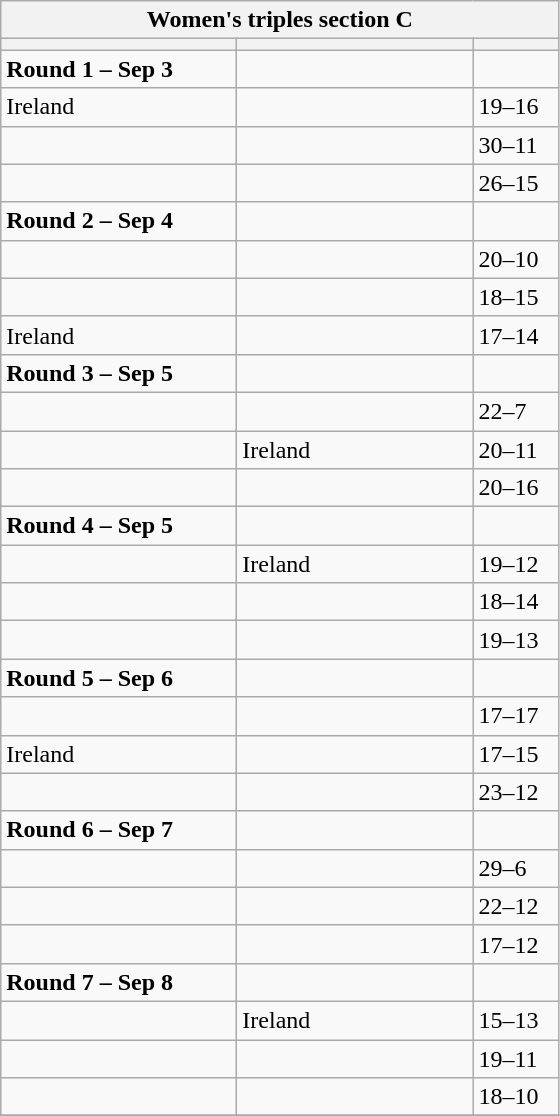<table class="wikitable">
<tr>
<th colspan="3">Women's triples section C</th>
</tr>
<tr>
<th width=150></th>
<th width=150></th>
<th width=50></th>
</tr>
<tr>
<td><strong>Round 1 – Sep 3</strong></td>
<td></td>
<td></td>
</tr>
<tr>
<td> Ireland</td>
<td></td>
<td>19–16</td>
</tr>
<tr>
<td></td>
<td></td>
<td>30–11</td>
</tr>
<tr>
<td></td>
<td></td>
<td>26–15</td>
</tr>
<tr>
<td><strong>Round 2 – Sep 4</strong></td>
<td></td>
<td></td>
</tr>
<tr>
<td></td>
<td></td>
<td>20–10</td>
</tr>
<tr>
<td></td>
<td></td>
<td>18–15</td>
</tr>
<tr>
<td> Ireland</td>
<td></td>
<td>17–14</td>
</tr>
<tr>
<td><strong>Round 3 – Sep 5</strong></td>
<td></td>
<td></td>
</tr>
<tr>
<td></td>
<td></td>
<td>22–7</td>
</tr>
<tr>
<td></td>
<td> Ireland</td>
<td>20–11</td>
</tr>
<tr>
<td></td>
<td></td>
<td>20–16</td>
</tr>
<tr>
<td><strong>Round 4 – Sep 5</strong></td>
<td></td>
<td></td>
</tr>
<tr>
<td></td>
<td> Ireland</td>
<td>19–12</td>
</tr>
<tr>
<td></td>
<td></td>
<td>18–14</td>
</tr>
<tr>
<td></td>
<td></td>
<td>19–13</td>
</tr>
<tr>
<td><strong>Round 5 – Sep 6</strong></td>
<td></td>
<td></td>
</tr>
<tr>
<td></td>
<td></td>
<td>17–17</td>
</tr>
<tr>
<td> Ireland</td>
<td></td>
<td>17–15</td>
</tr>
<tr>
<td></td>
<td></td>
<td>23–12</td>
</tr>
<tr>
<td><strong>Round 6  – Sep 7</strong></td>
<td></td>
<td></td>
</tr>
<tr>
<td></td>
<td></td>
<td>29–6</td>
</tr>
<tr>
<td></td>
<td></td>
<td>22–12</td>
</tr>
<tr>
<td></td>
<td></td>
<td>17–12</td>
</tr>
<tr>
<td><strong>Round 7 – Sep 8</strong></td>
<td></td>
<td></td>
</tr>
<tr>
<td></td>
<td> Ireland</td>
<td>15–13</td>
</tr>
<tr>
<td></td>
<td></td>
<td>19–11</td>
</tr>
<tr>
<td></td>
<td></td>
<td>18–10</td>
</tr>
<tr>
</tr>
</table>
